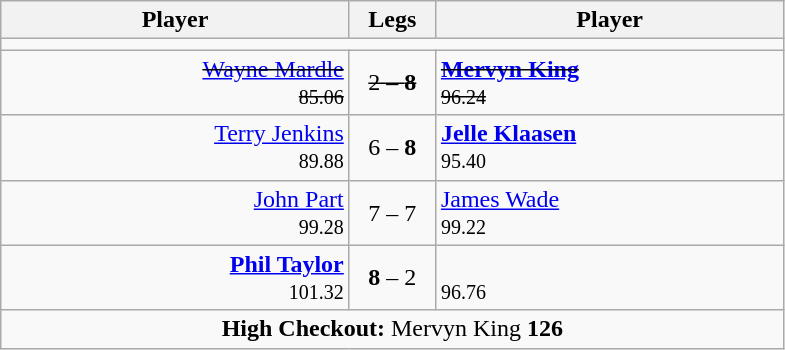<table class=wikitable style="text-align:center">
<tr>
<th width=225>Player</th>
<th width=50>Legs</th>
<th width=225>Player</th>
</tr>
<tr align=center>
<td colspan="3"></td>
</tr>
<tr align=left>
<td align=right><s><a href='#'>Wayne Mardle</a></s>  <br><small><span><s>85.06</s></span></small></td>
<td align=center><s>2 – <strong>8</strong></s></td>
<td> <s><strong><a href='#'>Mervyn King</a></strong></s> <br><small><span><s>96.24</s></span></small></td>
</tr>
<tr align=left>
<td align=right><a href='#'>Terry Jenkins</a>  <br><small><span>89.88</span></small></td>
<td align=center>6 – <strong>8</strong></td>
<td> <strong><a href='#'>Jelle Klaasen</a></strong> <br><small><span>95.40</span></small></td>
</tr>
<tr align=left>
<td align=right><a href='#'>John Part</a>  <br><small><span>99.28</span></small></td>
<td align=center>7 – 7</td>
<td> <a href='#'>James Wade</a> <br><small><span>99.22</span></small></td>
</tr>
<tr align=left>
<td align=right><strong><a href='#'>Phil Taylor</a></strong>  <br><small><span>101.32</span></small></td>
<td align=center><strong>8</strong> – 2</td>
<td> <br><small><span>96.76</span></small></td>
</tr>
<tr align=center>
<td colspan="3"><strong>High Checkout:</strong> Mervyn King <strong>126</strong></td>
</tr>
</table>
